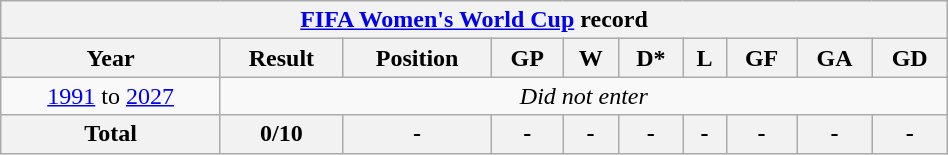<table class="wikitable" style="text-align: center; width:50%;">
<tr>
<th colspan=10><a href='#'>FIFA Women's World Cup</a> record</th>
</tr>
<tr>
<th>Year</th>
<th>Result</th>
<th>Position</th>
<th>GP</th>
<th>W</th>
<th>D*</th>
<th>L</th>
<th>GF</th>
<th>GA</th>
<th>GD</th>
</tr>
<tr>
<td> <a href='#'>1991</a> to  <a href='#'>2027</a></td>
<td colspan=10 rowspan=1><em>Did not enter</em></td>
</tr>
<tr>
<th>Total</th>
<th>0/10</th>
<th>-</th>
<th>-</th>
<th>-</th>
<th>-</th>
<th>-</th>
<th>-</th>
<th>-</th>
<th>-</th>
</tr>
</table>
